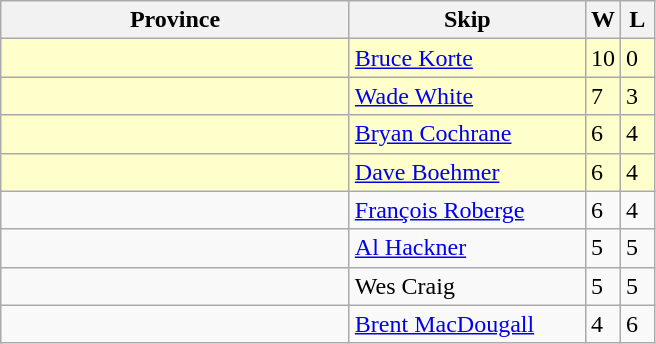<table class="wikitable">
<tr>
<th width=225>Province</th>
<th width=150>Skip</th>
<th width=15>W</th>
<th width=15>L</th>
</tr>
<tr bgcolor=#ffffcc>
<td></td>
<td><a href='#'>Bruce Korte</a></td>
<td>10</td>
<td>0</td>
</tr>
<tr bgcolor=#ffffcc>
<td></td>
<td><a href='#'>Wade White</a></td>
<td>7</td>
<td>3</td>
</tr>
<tr bgcolor=#ffffcc>
<td></td>
<td><a href='#'>Bryan Cochrane</a></td>
<td>6</td>
<td>4</td>
</tr>
<tr bgcolor=#ffffcc>
<td></td>
<td><a href='#'>Dave Boehmer</a></td>
<td>6</td>
<td>4</td>
</tr>
<tr>
<td></td>
<td><a href='#'>François Roberge</a></td>
<td>6</td>
<td>4</td>
</tr>
<tr>
<td></td>
<td><a href='#'>Al Hackner</a></td>
<td>5</td>
<td>5</td>
</tr>
<tr>
<td></td>
<td>Wes Craig</td>
<td>5</td>
<td>5</td>
</tr>
<tr>
<td></td>
<td><a href='#'>Brent MacDougall</a></td>
<td>4</td>
<td>6</td>
</tr>
</table>
